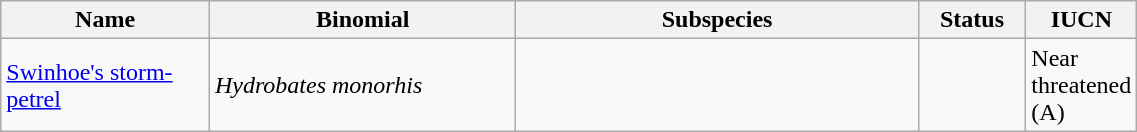<table width=60% class="wikitable">
<tr>
<th width=20%>Name</th>
<th width=30%>Binomial</th>
<th width=40%>Subspecies</th>
<th width=30%>Status</th>
<th width=30%>IUCN</th>
</tr>
<tr>
<td><a href='#'>Swinhoe's storm-petrel</a><br></td>
<td><em>Hydrobates monorhis</em></td>
<td></td>
<td></td>
<td>Near threatened<br>(A)</td>
</tr>
</table>
